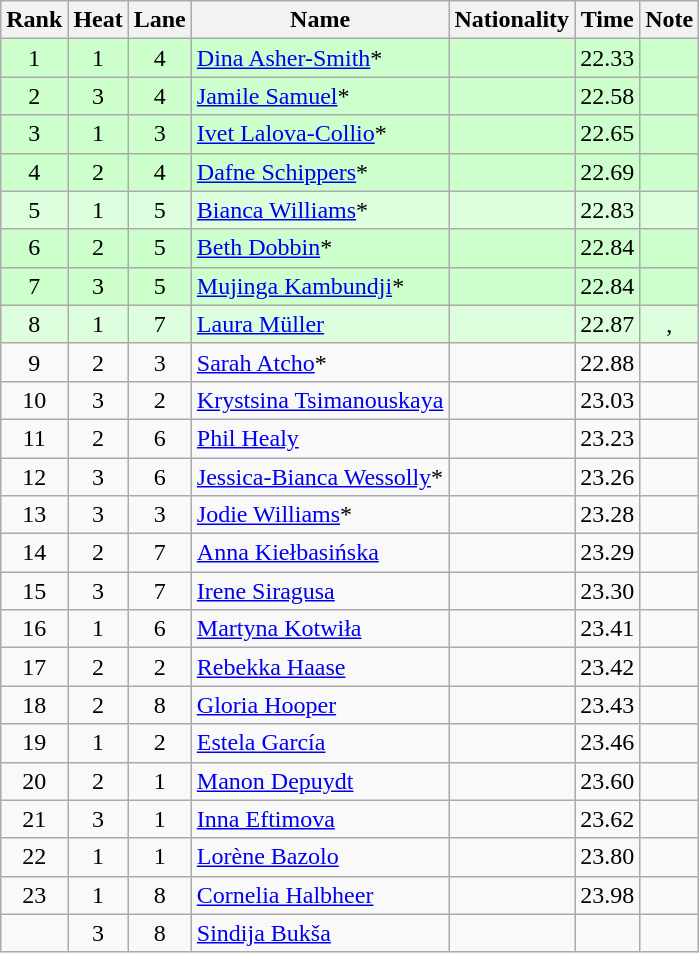<table class="wikitable sortable" style="text-align:center">
<tr>
<th>Rank</th>
<th>Heat</th>
<th>Lane</th>
<th>Name</th>
<th>Nationality</th>
<th>Time</th>
<th>Note</th>
</tr>
<tr bgcolor=ccffcc>
<td>1</td>
<td>1</td>
<td>4</td>
<td align=left><a href='#'>Dina Asher-Smith</a>*</td>
<td align=left></td>
<td>22.33</td>
<td></td>
</tr>
<tr bgcolor=ccffcc>
<td>2</td>
<td>3</td>
<td>4</td>
<td align=left><a href='#'>Jamile Samuel</a>*</td>
<td align=left></td>
<td>22.58</td>
<td></td>
</tr>
<tr bgcolor=ccffcc>
<td>3</td>
<td>1</td>
<td>3</td>
<td align=left><a href='#'>Ivet Lalova-Collio</a>*</td>
<td align=left></td>
<td>22.65</td>
<td></td>
</tr>
<tr bgcolor=ccffcc>
<td>4</td>
<td>2</td>
<td>4</td>
<td align=left><a href='#'>Dafne Schippers</a>*</td>
<td align=left></td>
<td>22.69</td>
<td></td>
</tr>
<tr bgcolor=ddffdd>
<td>5</td>
<td>1</td>
<td>5</td>
<td align=left><a href='#'>Bianca Williams</a>*</td>
<td align=left></td>
<td>22.83</td>
<td></td>
</tr>
<tr bgcolor=ccffcc>
<td>6</td>
<td>2</td>
<td>5</td>
<td align=left><a href='#'>Beth Dobbin</a>*</td>
<td align=left></td>
<td>22.84</td>
<td></td>
</tr>
<tr bgcolor=ccffcc>
<td>7</td>
<td>3</td>
<td>5</td>
<td align=left><a href='#'>Mujinga Kambundji</a>*</td>
<td align=left></td>
<td>22.84</td>
<td></td>
</tr>
<tr bgcolor=ddffdd>
<td>8</td>
<td>1</td>
<td>7</td>
<td align=left><a href='#'>Laura Müller</a></td>
<td align=left></td>
<td>22.87</td>
<td>, </td>
</tr>
<tr>
<td>9</td>
<td>2</td>
<td>3</td>
<td align=left><a href='#'>Sarah Atcho</a>*</td>
<td align=left></td>
<td>22.88</td>
<td></td>
</tr>
<tr>
<td>10</td>
<td>3</td>
<td>2</td>
<td align=left><a href='#'>Krystsina Tsimanouskaya</a></td>
<td align=left></td>
<td>23.03</td>
<td></td>
</tr>
<tr>
<td>11</td>
<td>2</td>
<td>6</td>
<td align=left><a href='#'>Phil Healy</a></td>
<td align=left></td>
<td>23.23</td>
<td></td>
</tr>
<tr>
<td>12</td>
<td>3</td>
<td>6</td>
<td align=left><a href='#'>Jessica-Bianca Wessolly</a>*</td>
<td align=left></td>
<td>23.26</td>
<td></td>
</tr>
<tr>
<td>13</td>
<td>3</td>
<td>3</td>
<td align=left><a href='#'>Jodie Williams</a>*</td>
<td align=left></td>
<td>23.28</td>
<td></td>
</tr>
<tr>
<td>14</td>
<td>2</td>
<td>7</td>
<td align=left><a href='#'>Anna Kiełbasińska</a></td>
<td align=left></td>
<td>23.29</td>
<td></td>
</tr>
<tr>
<td>15</td>
<td>3</td>
<td>7</td>
<td align=left><a href='#'>Irene Siragusa</a></td>
<td align=left></td>
<td>23.30</td>
<td></td>
</tr>
<tr>
<td>16</td>
<td>1</td>
<td>6</td>
<td align=left><a href='#'>Martyna Kotwiła</a></td>
<td align=left></td>
<td>23.41</td>
<td></td>
</tr>
<tr>
<td>17</td>
<td>2</td>
<td>2</td>
<td align=left><a href='#'>Rebekka Haase</a></td>
<td align=left></td>
<td>23.42</td>
<td></td>
</tr>
<tr>
<td>18</td>
<td>2</td>
<td>8</td>
<td align=left><a href='#'>Gloria Hooper</a></td>
<td align=left></td>
<td>23.43</td>
<td></td>
</tr>
<tr>
<td>19</td>
<td>1</td>
<td>2</td>
<td align=left><a href='#'>Estela García</a></td>
<td align=left></td>
<td>23.46</td>
<td></td>
</tr>
<tr>
<td>20</td>
<td>2</td>
<td>1</td>
<td align=left><a href='#'>Manon Depuydt</a></td>
<td align=left></td>
<td>23.60</td>
<td></td>
</tr>
<tr>
<td>21</td>
<td>3</td>
<td>1</td>
<td align=left><a href='#'>Inna Eftimova</a></td>
<td align=left></td>
<td>23.62</td>
<td></td>
</tr>
<tr>
<td>22</td>
<td>1</td>
<td>1</td>
<td align=left><a href='#'>Lorène Bazolo</a></td>
<td align=left></td>
<td>23.80</td>
<td></td>
</tr>
<tr>
<td>23</td>
<td>1</td>
<td>8</td>
<td align=left><a href='#'>Cornelia Halbheer</a></td>
<td align=left></td>
<td>23.98</td>
<td></td>
</tr>
<tr>
<td></td>
<td>3</td>
<td>8</td>
<td align=left><a href='#'>Sindija Bukša</a></td>
<td align=left></td>
<td></td>
<td></td>
</tr>
</table>
